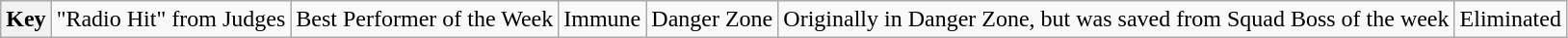<table class="wikitable"|->
<tr>
<th>Key</th>
<td> "Radio Hit" from Judges</td>
<td> Best Performer of the Week</td>
<td> Immune</td>
<td> Danger Zone</td>
<td> Originally in Danger Zone, but was saved from Squad Boss of the week</td>
<td> Eliminated</td>
</tr>
</table>
